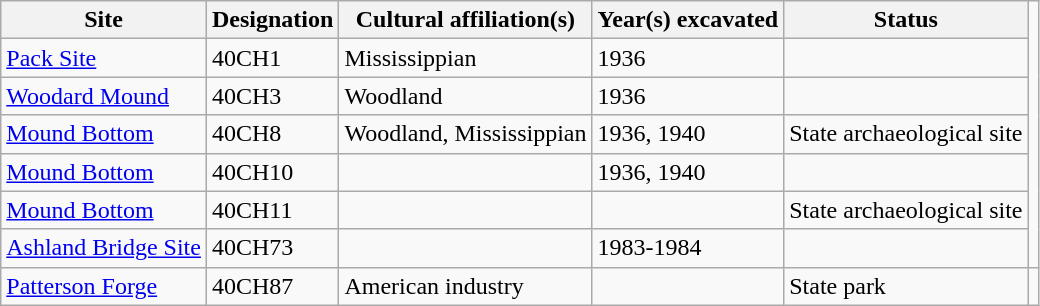<table class="wikitable">
<tr>
<th>Site</th>
<th>Designation</th>
<th>Cultural affiliation(s)</th>
<th>Year(s) excavated</th>
<th>Status</th>
</tr>
<tr>
<td><a href='#'>Pack Site</a></td>
<td>40CH1</td>
<td>Mississippian</td>
<td>1936</td>
<td></td>
</tr>
<tr>
<td><a href='#'>Woodard Mound</a></td>
<td>40CH3</td>
<td>Woodland</td>
<td>1936</td>
<td></td>
</tr>
<tr>
<td><a href='#'>Mound Bottom</a></td>
<td>40CH8</td>
<td>Woodland, Mississippian</td>
<td>1936, 1940</td>
<td>State archaeological site</td>
</tr>
<tr>
<td><a href='#'>Mound Bottom</a></td>
<td>40CH10</td>
<td></td>
<td>1936, 1940</td>
<td></td>
</tr>
<tr>
<td><a href='#'>Mound Bottom</a></td>
<td>40CH11</td>
<td></td>
<td></td>
<td>State archaeological site</td>
</tr>
<tr>
<td><a href='#'>Ashland Bridge Site</a></td>
<td>40CH73</td>
<td></td>
<td>1983-1984</td>
<td></td>
</tr>
<tr>
<td><a href='#'>Patterson Forge</a></td>
<td>40CH87</td>
<td>American industry</td>
<td></td>
<td>State park</td>
<td></td>
</tr>
</table>
